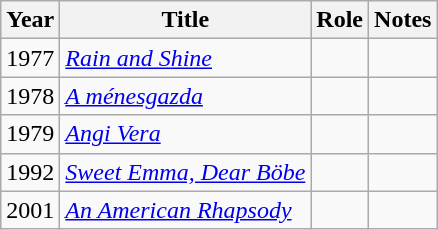<table class="wikitable sortable">
<tr>
<th>Year</th>
<th>Title</th>
<th>Role</th>
<th class="unsortable">Notes</th>
</tr>
<tr>
<td>1977</td>
<td><em><a href='#'>Rain and Shine</a></em></td>
<td></td>
<td></td>
</tr>
<tr>
<td>1978</td>
<td><em><a href='#'>A ménesgazda</a></em></td>
<td></td>
<td></td>
</tr>
<tr>
<td>1979</td>
<td><em><a href='#'>Angi Vera</a></em></td>
<td></td>
<td></td>
</tr>
<tr>
<td>1992</td>
<td><em><a href='#'>Sweet Emma, Dear Böbe</a></em></td>
<td></td>
<td></td>
</tr>
<tr>
<td>2001</td>
<td><em><a href='#'>An American Rhapsody</a></em></td>
<td></td>
<td></td>
</tr>
</table>
